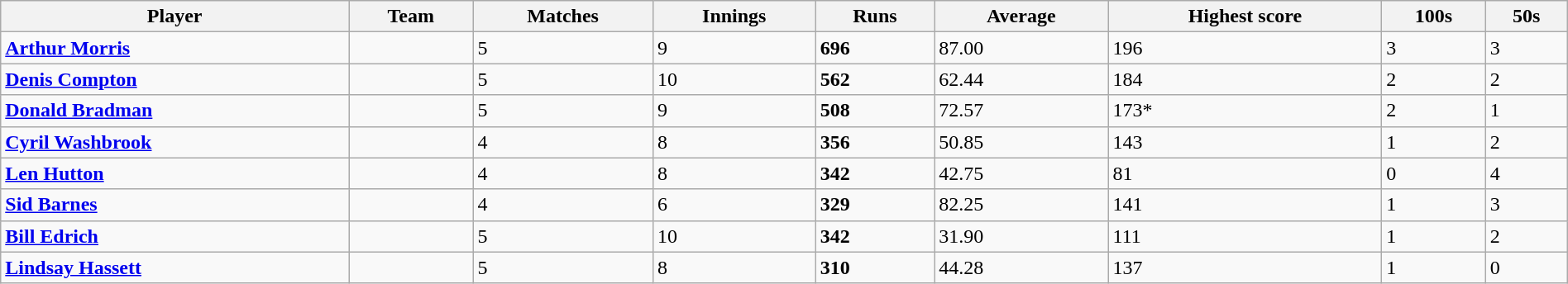<table class="wikitable" style="width:100%;">
<tr>
<th>Player</th>
<th>Team</th>
<th>Matches</th>
<th>Innings</th>
<th>Runs</th>
<th>Average</th>
<th>Highest score</th>
<th>100s</th>
<th>50s</th>
</tr>
<tr>
<td><strong><a href='#'>Arthur Morris</a></strong></td>
<td></td>
<td>5</td>
<td>9</td>
<td><strong>696</strong></td>
<td>87.00</td>
<td>196</td>
<td>3</td>
<td>3</td>
</tr>
<tr>
<td><strong><a href='#'>Denis Compton</a></strong></td>
<td></td>
<td>5</td>
<td>10</td>
<td><strong>562</strong></td>
<td>62.44</td>
<td>184</td>
<td>2</td>
<td>2</td>
</tr>
<tr>
<td><strong><a href='#'>Donald Bradman</a></strong></td>
<td></td>
<td>5</td>
<td>9</td>
<td><strong>508</strong></td>
<td>72.57</td>
<td>173*</td>
<td>2</td>
<td>1</td>
</tr>
<tr>
<td><strong><a href='#'>Cyril Washbrook</a></strong></td>
<td></td>
<td>4</td>
<td>8</td>
<td><strong>356</strong></td>
<td>50.85</td>
<td>143</td>
<td>1</td>
<td>2</td>
</tr>
<tr>
<td><strong><a href='#'>Len Hutton</a></strong></td>
<td></td>
<td>4</td>
<td>8</td>
<td><strong>342</strong></td>
<td>42.75</td>
<td>81</td>
<td>0</td>
<td>4</td>
</tr>
<tr>
<td><strong><a href='#'>Sid Barnes</a></strong></td>
<td></td>
<td>4</td>
<td>6</td>
<td><strong>329</strong></td>
<td>82.25</td>
<td>141</td>
<td>1</td>
<td>3</td>
</tr>
<tr>
<td><strong><a href='#'>Bill Edrich</a></strong></td>
<td></td>
<td>5</td>
<td>10</td>
<td><strong>342</strong></td>
<td>31.90</td>
<td>111</td>
<td>1</td>
<td>2</td>
</tr>
<tr>
<td><strong><a href='#'>Lindsay Hassett</a></strong></td>
<td></td>
<td>5</td>
<td>8</td>
<td><strong>310</strong></td>
<td>44.28</td>
<td>137</td>
<td>1</td>
<td>0</td>
</tr>
</table>
